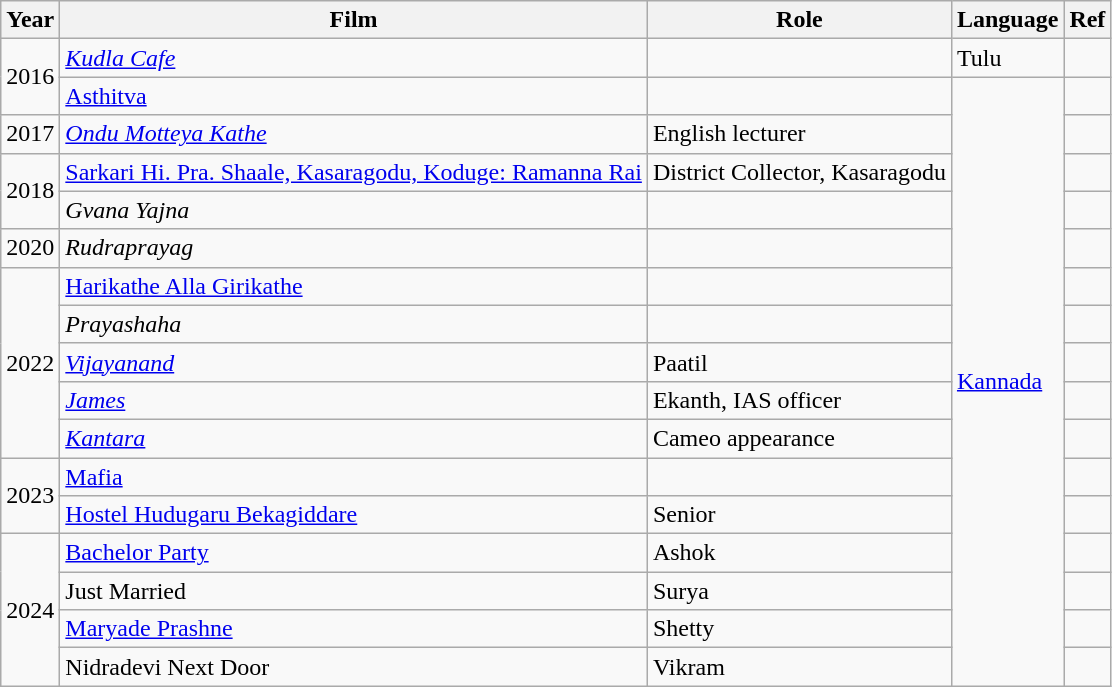<table class="wikitable">
<tr>
<th>Year</th>
<th>Film</th>
<th>Role</th>
<th>Language</th>
<th>Ref</th>
</tr>
<tr>
<td rowspan="2">2016</td>
<td><em><a href='#'>Kudla Cafe</a></em></td>
<td></td>
<td>Tulu</td>
<td></td>
</tr>
<tr>
<td><a href='#'>Asthitva</a></td>
<td></td>
<td rowspan="16"><a href='#'>Kannada</a></td>
<td></td>
</tr>
<tr>
<td>2017</td>
<td><em><a href='#'>Ondu Motteya Kathe</a></em></td>
<td>English lecturer</td>
<td></td>
</tr>
<tr>
<td rowspan="2">2018</td>
<td><a href='#'>Sarkari Hi. Pra. Shaale, Kasaragodu, Koduge: Ramanna Rai</a></td>
<td>District Collector, Kasaragodu</td>
<td></td>
</tr>
<tr>
<td><em>Gvana Yajna</em></td>
<td></td>
<td></td>
</tr>
<tr>
<td>2020</td>
<td><em>Rudraprayag</em></td>
<td></td>
<td></td>
</tr>
<tr>
<td rowspan="5">2022</td>
<td><a href='#'>Harikathe Alla Girikathe</a></td>
<td></td>
<td></td>
</tr>
<tr>
<td><em>Prayashaha</em></td>
<td></td>
<td></td>
</tr>
<tr>
<td><em><a href='#'>Vijayanand</a></em></td>
<td>Paatil</td>
<td></td>
</tr>
<tr>
<td><em><a href='#'>James</a></em></td>
<td>Ekanth, IAS officer</td>
<td></td>
</tr>
<tr>
<td><em><a href='#'>Kantara</a></td>
<td>Cameo appearance</td>
<td></td>
</tr>
<tr>
<td rowspan="2">2023</td>
<td></em><a href='#'>Mafia</a><em></td>
<td></td>
<td></td>
</tr>
<tr>
<td></em><a href='#'>Hostel Hudugaru Bekagiddare</a><em></td>
<td>Senior</td>
<td></td>
</tr>
<tr>
<td rowspan="4">2024</td>
<td></em><a href='#'> Bachelor Party</a><em></td>
<td>Ashok</td>
<td></td>
</tr>
<tr>
<td></em>Just Married<em></td>
<td>Surya</td>
<td></td>
</tr>
<tr>
<td></em><a href='#'>Maryade Prashne</a><em></td>
<td>Shetty</td>
<td></td>
</tr>
<tr>
<td></em>Nidradevi Next Door<em></td>
<td>Vikram</td>
<td></td>
</tr>
</table>
